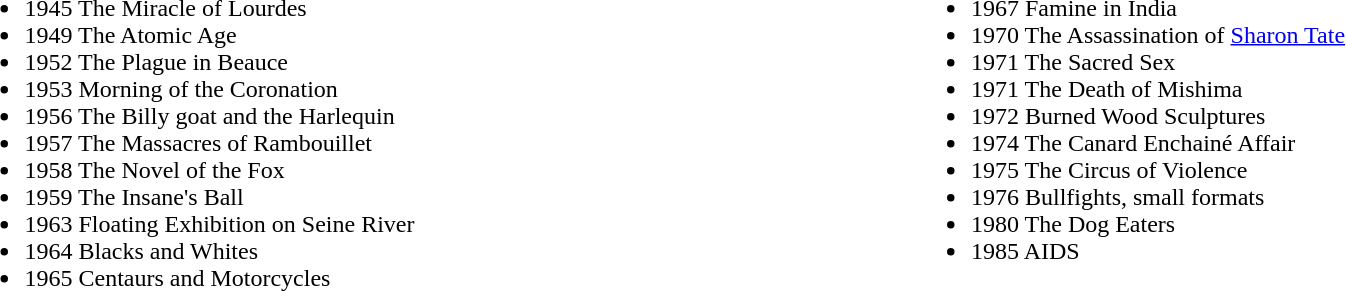<table width="100%" align="center"|>
<tr>
<td width="50%" valign="top"><br><ul><li>1945 The Miracle of Lourdes</li><li>1949 The Atomic Age</li><li>1952 The Plague in Beauce</li><li>1953 Morning of the Coronation</li><li>1956 The Billy goat and the Harlequin</li><li>1957 The Massacres of Rambouillet</li><li>1958 The Novel of the Fox</li><li>1959 The Insane's Ball</li><li>1963 Floating Exhibition on Seine River</li><li>1964 Blacks and Whites</li><li>1965 Centaurs and Motorcycles</li></ul></td>
<td width="50%" valign="top"><br><ul><li>1967 Famine in India</li><li>1970 The Assassination of <a href='#'>Sharon Tate</a></li><li>1971 The Sacred Sex</li><li>1971 The Death of Mishima</li><li>1972 Burned Wood Sculptures</li><li>1974 The Canard Enchainé Affair</li><li>1975 The Circus of Violence</li><li>1976 Bullfights, small formats</li><li>1980 The Dog Eaters</li><li>1985 AIDS</li></ul></td>
</tr>
<tr>
</tr>
</table>
